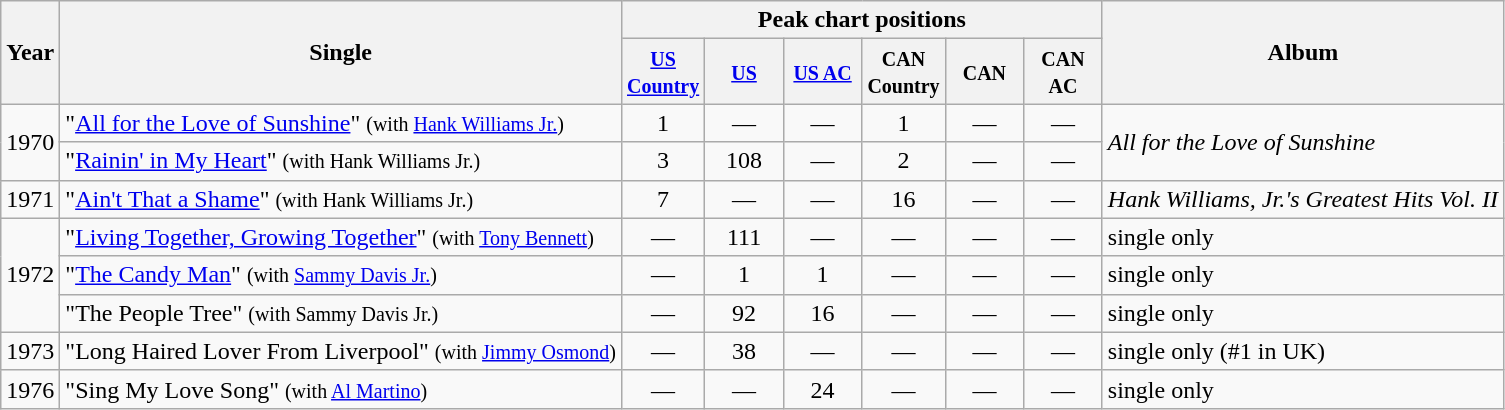<table class="wikitable">
<tr>
<th rowspan="2">Year</th>
<th rowspan="2">Single</th>
<th colspan="6">Peak chart positions</th>
<th rowspan="2">Album</th>
</tr>
<tr>
<th style="width:45px;"><small><a href='#'>US Country</a></small></th>
<th style="width:45px;"><small><a href='#'>US</a></small><br></th>
<th style="width:45px;"><small><a href='#'>US AC</a></small></th>
<th style="width:45px;"><small>CAN Country</small></th>
<th style="width:45px;"><small>CAN</small></th>
<th style="width:45px;"><small>CAN AC</small></th>
</tr>
<tr>
<td rowspan="2">1970</td>
<td>"<a href='#'>All for the Love of Sunshine</a>" <small>(with <a href='#'>Hank Williams Jr.</a>)</small></td>
<td style="text-align:center;">1</td>
<td style="text-align:center;">—</td>
<td style="text-align:center;">—</td>
<td style="text-align:center;">1</td>
<td style="text-align:center;">—</td>
<td style="text-align:center;">—</td>
<td rowspan="2"><em>All for the Love of Sunshine</em></td>
</tr>
<tr>
<td>"<a href='#'>Rainin' in My Heart</a>" <small>(with Hank Williams Jr.)</small></td>
<td style="text-align:center;">3</td>
<td style="text-align:center;">108</td>
<td style="text-align:center;">—</td>
<td style="text-align:center;">2</td>
<td style="text-align:center;">—</td>
<td style="text-align:center;">—</td>
</tr>
<tr>
<td>1971</td>
<td>"<a href='#'>Ain't That a Shame</a>" <small>(with Hank Williams Jr.)</small></td>
<td style="text-align:center;">7</td>
<td style="text-align:center;">—</td>
<td style="text-align:center;">—</td>
<td style="text-align:center;">16</td>
<td style="text-align:center;">—</td>
<td style="text-align:center;">—</td>
<td><em>Hank Williams, Jr.'s Greatest Hits Vol. II</em></td>
</tr>
<tr>
<td rowspan="3">1972</td>
<td>"<a href='#'>Living Together, Growing Together</a>" <small>(with <a href='#'>Tony Bennett</a>)</small></td>
<td style="text-align:center;">—</td>
<td style="text-align:center;">111</td>
<td style="text-align:center;">—</td>
<td style="text-align:center;">—</td>
<td style="text-align:center;">—</td>
<td style="text-align:center;">—</td>
<td>single only</td>
</tr>
<tr>
<td>"<a href='#'>The Candy Man</a>" <small>(with <a href='#'>Sammy Davis Jr.</a>)</small></td>
<td style="text-align:center;">—</td>
<td style="text-align:center;">1</td>
<td style="text-align:center;">1</td>
<td style="text-align:center;">—</td>
<td style="text-align:center;">—</td>
<td style="text-align:center;">—</td>
<td>single only</td>
</tr>
<tr>
<td>"The People Tree" <small>(with Sammy Davis Jr.)</small></td>
<td style="text-align:center;">—</td>
<td style="text-align:center;">92</td>
<td style="text-align:center;">16</td>
<td style="text-align:center;">—</td>
<td style="text-align:center;">—</td>
<td style="text-align:center;">—</td>
<td>single only</td>
</tr>
<tr>
<td>1973</td>
<td>"Long Haired Lover From Liverpool" <small>(with <a href='#'>Jimmy Osmond</a>)</small></td>
<td style="text-align:center;">—</td>
<td style="text-align:center;">38</td>
<td style="text-align:center;">—</td>
<td style="text-align:center;">—</td>
<td style="text-align:center;">—</td>
<td style="text-align:center;">—</td>
<td>single only (#1 in UK)</td>
</tr>
<tr>
<td>1976</td>
<td>"Sing My Love Song" <small>(with <a href='#'>Al Martino</a>)</small></td>
<td style="text-align:center;">—</td>
<td style="text-align:center;">—</td>
<td style="text-align:center;">24</td>
<td style="text-align:center;">—</td>
<td style="text-align:center;">—</td>
<td style="text-align:center;">—</td>
<td>single only</td>
</tr>
</table>
